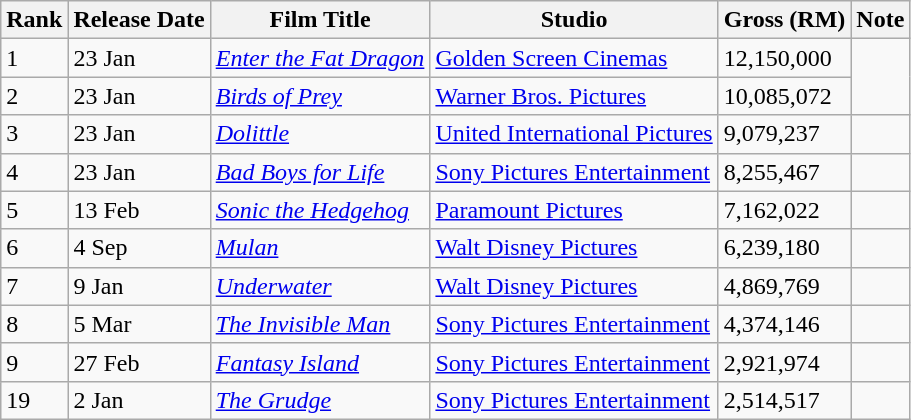<table class="wikitable">
<tr>
<th>Rank</th>
<th>Release Date</th>
<th>Film Title</th>
<th>Studio</th>
<th>Gross (RM)</th>
<th>Note</th>
</tr>
<tr>
<td>1</td>
<td>23 Jan</td>
<td><em><a href='#'>Enter the Fat Dragon</a></em></td>
<td><a href='#'>Golden Screen Cinemas</a></td>
<td>12,150,000</td>
</tr>
<tr>
<td>2</td>
<td>23 Jan</td>
<td><em><a href='#'>Birds of Prey</a></em></td>
<td><a href='#'>Warner Bros. Pictures</a></td>
<td>10,085,072</td>
</tr>
<tr>
<td>3</td>
<td>23 Jan</td>
<td><em><a href='#'>Dolittle</a></em></td>
<td><a href='#'>United International Pictures</a></td>
<td>9,079,237</td>
<td></td>
</tr>
<tr>
<td>4</td>
<td>23 Jan</td>
<td><em><a href='#'>Bad Boys for Life</a></em></td>
<td><a href='#'>Sony Pictures Entertainment</a></td>
<td>8,255,467</td>
<td></td>
</tr>
<tr>
<td>5</td>
<td>13 Feb</td>
<td><em><a href='#'>Sonic the Hedgehog</a></em></td>
<td><a href='#'>Paramount Pictures</a></td>
<td>7,162,022</td>
<td></td>
</tr>
<tr>
<td>6</td>
<td>4 Sep</td>
<td><em><a href='#'>Mulan</a></em></td>
<td><a href='#'>Walt Disney Pictures</a></td>
<td>6,239,180</td>
<td></td>
</tr>
<tr>
<td>7</td>
<td>9 Jan</td>
<td><em><a href='#'>Underwater</a></em></td>
<td><a href='#'>Walt Disney Pictures</a></td>
<td>4,869,769</td>
<td></td>
</tr>
<tr>
<td>8</td>
<td>5 Mar</td>
<td><em><a href='#'>The Invisible Man</a></em></td>
<td><a href='#'>Sony Pictures Entertainment</a></td>
<td>4,374,146</td>
<td></td>
</tr>
<tr>
<td>9</td>
<td>27 Feb</td>
<td><em><a href='#'>Fantasy Island</a></em></td>
<td><a href='#'>Sony Pictures Entertainment</a></td>
<td>2,921,974</td>
<td></td>
</tr>
<tr>
<td>19</td>
<td>2 Jan</td>
<td><em><a href='#'>The Grudge</a></em></td>
<td><a href='#'>Sony Pictures Entertainment</a></td>
<td>2,514,517</td>
<td></td>
</tr>
</table>
